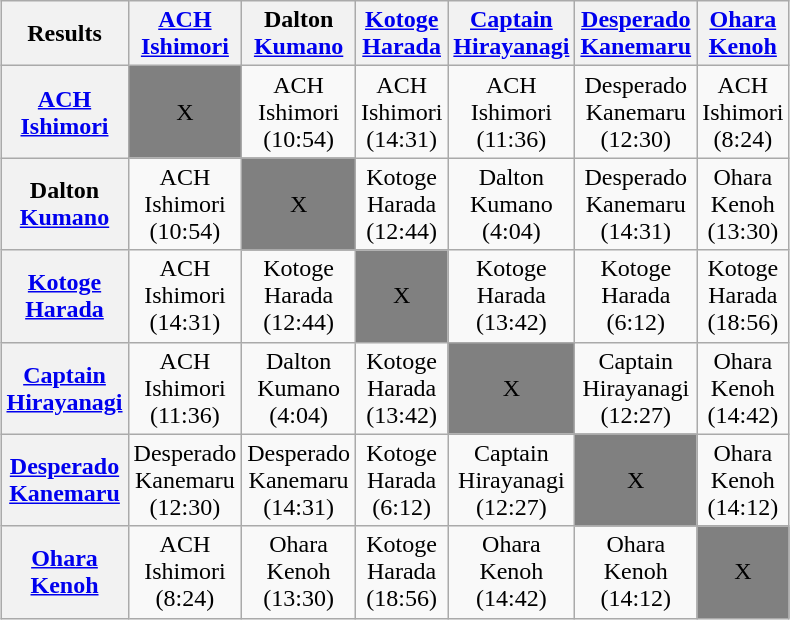<table class="wikitable" style="text-align:center; margin: 1em auto 1em auto">
<tr align="center">
<th>Results</th>
<th><a href='#'>ACH</a><br><a href='#'>Ishimori</a></th>
<th>Dalton<br><a href='#'>Kumano</a></th>
<th><a href='#'>Kotoge</a><br><a href='#'>Harada</a></th>
<th><a href='#'>Captain</a><br><a href='#'>Hirayanagi</a></th>
<th><a href='#'>Desperado</a><br><a href='#'>Kanemaru</a></th>
<th><a href='#'>Ohara</a><br><a href='#'>Kenoh</a></th>
</tr>
<tr align="center">
<th><a href='#'>ACH</a><br><a href='#'>Ishimori</a></th>
<td bgcolor=grey>X</td>
<td>ACH<br>Ishimori<br>(10:54)</td>
<td>ACH<br>Ishimori<br>(14:31)</td>
<td>ACH<br>Ishimori<br>(11:36)</td>
<td>Desperado<br>Kanemaru<br>(12:30)</td>
<td>ACH<br>Ishimori<br>(8:24)</td>
</tr>
<tr align="center">
<th>Dalton<br><a href='#'>Kumano</a></th>
<td>ACH<br>Ishimori<br>(10:54)</td>
<td bgcolor=grey>X</td>
<td>Kotoge<br>Harada<br>(12:44)</td>
<td>Dalton<br>Kumano<br>(4:04)</td>
<td>Desperado<br>Kanemaru<br>(14:31)</td>
<td>Ohara<br>Kenoh<br>(13:30)</td>
</tr>
<tr align="center">
<th><a href='#'>Kotoge</a><br><a href='#'>Harada</a></th>
<td>ACH<br>Ishimori<br>(14:31)</td>
<td>Kotoge<br>Harada<br>(12:44)</td>
<td bgcolor=grey>X</td>
<td>Kotoge<br>Harada<br>(13:42)</td>
<td>Kotoge<br>Harada<br>(6:12)</td>
<td>Kotoge<br>Harada<br>(18:56)</td>
</tr>
<tr align="center">
<th><a href='#'>Captain</a><br><a href='#'>Hirayanagi</a></th>
<td>ACH<br>Ishimori<br>(11:36)</td>
<td>Dalton<br>Kumano<br>(4:04)</td>
<td>Kotoge<br>Harada<br>(13:42)</td>
<td bgcolor=grey>X</td>
<td>Captain<br>Hirayanagi<br>(12:27)</td>
<td>Ohara<br>Kenoh<br>(14:42)</td>
</tr>
<tr align="center">
<th><a href='#'>Desperado</a><br><a href='#'>Kanemaru</a></th>
<td>Desperado<br>Kanemaru<br>(12:30)</td>
<td>Desperado<br>Kanemaru<br>(14:31)</td>
<td>Kotoge<br>Harada<br>(6:12)</td>
<td>Captain<br>Hirayanagi<br>(12:27)</td>
<td bgcolor=grey>X</td>
<td>Ohara<br>Kenoh<br>(14:12)</td>
</tr>
<tr align="center">
<th><a href='#'>Ohara</a><br><a href='#'>Kenoh</a></th>
<td>ACH<br>Ishimori<br>(8:24)</td>
<td>Ohara<br>Kenoh<br>(13:30)</td>
<td>Kotoge<br>Harada<br>(18:56)</td>
<td>Ohara<br>Kenoh<br>(14:42)</td>
<td>Ohara<br>Kenoh<br>(14:12)</td>
<td bgcolor=grey>X</td>
</tr>
</table>
